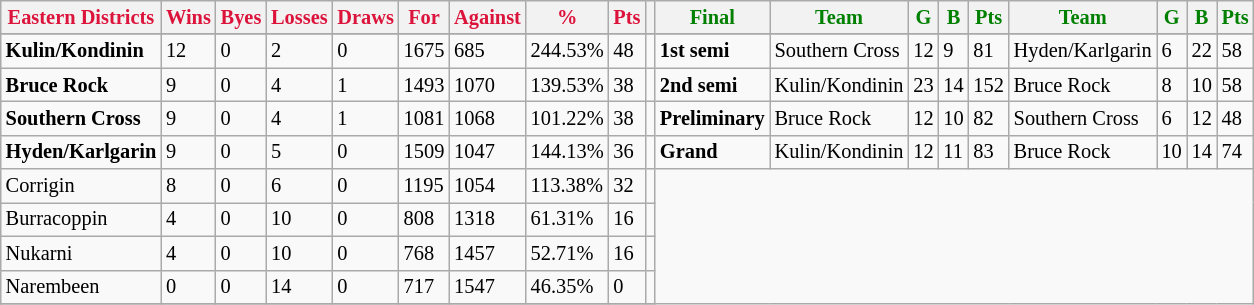<table style="font-size: 85%; text-align: left;" class="wikitable">
<tr>
<th style="color:crimson">Eastern Districts</th>
<th style="color:crimson">Wins</th>
<th style="color:crimson">Byes</th>
<th style="color:crimson">Losses</th>
<th style="color:crimson">Draws</th>
<th style="color:crimson">For</th>
<th style="color:crimson">Against</th>
<th style="color:crimson">%</th>
<th style="color:crimson">Pts</th>
<th></th>
<th style="color:green">Final</th>
<th style="color:green">Team</th>
<th style="color:green">G</th>
<th style="color:green">B</th>
<th style="color:green">Pts</th>
<th style="color:green">Team</th>
<th style="color:green">G</th>
<th style="color:green">B</th>
<th style="color:green">Pts</th>
</tr>
<tr>
</tr>
<tr>
</tr>
<tr>
<td><strong>	Kulin/Kondinin	</strong></td>
<td>12</td>
<td>0</td>
<td>2</td>
<td>0</td>
<td>1675</td>
<td>685</td>
<td>244.53%</td>
<td>48</td>
<td></td>
<td><strong>1st semi</strong></td>
<td>Southern Cross</td>
<td>12</td>
<td>9</td>
<td>81</td>
<td>Hyden/Karlgarin</td>
<td>6</td>
<td>22</td>
<td>58</td>
</tr>
<tr>
<td><strong>	Bruce Rock	</strong></td>
<td>9</td>
<td>0</td>
<td>4</td>
<td>1</td>
<td>1493</td>
<td>1070</td>
<td>139.53%</td>
<td>38</td>
<td></td>
<td><strong>2nd semi</strong></td>
<td>Kulin/Kondinin</td>
<td>23</td>
<td>14</td>
<td>152</td>
<td>Bruce Rock</td>
<td>8</td>
<td>10</td>
<td>58</td>
</tr>
<tr>
<td><strong>	Southern Cross	</strong></td>
<td>9</td>
<td>0</td>
<td>4</td>
<td>1</td>
<td>1081</td>
<td>1068</td>
<td>101.22%</td>
<td>38</td>
<td></td>
<td><strong>Preliminary</strong></td>
<td>Bruce Rock</td>
<td>12</td>
<td>10</td>
<td>82</td>
<td>Southern Cross</td>
<td>6</td>
<td>12</td>
<td>48</td>
</tr>
<tr>
<td><strong>	Hyden/Karlgarin	</strong></td>
<td>9</td>
<td>0</td>
<td>5</td>
<td>0</td>
<td>1509</td>
<td>1047</td>
<td>144.13%</td>
<td>36</td>
<td></td>
<td><strong>Grand</strong></td>
<td>Kulin/Kondinin</td>
<td>12</td>
<td>11</td>
<td>83</td>
<td>Bruce Rock</td>
<td>10</td>
<td>14</td>
<td>74</td>
</tr>
<tr>
<td>Corrigin</td>
<td>8</td>
<td>0</td>
<td>6</td>
<td>0</td>
<td>1195</td>
<td>1054</td>
<td>113.38%</td>
<td>32</td>
<td></td>
</tr>
<tr>
<td>Burracoppin</td>
<td>4</td>
<td>0</td>
<td>10</td>
<td>0</td>
<td>808</td>
<td>1318</td>
<td>61.31%</td>
<td>16</td>
<td></td>
</tr>
<tr>
<td>Nukarni</td>
<td>4</td>
<td>0</td>
<td>10</td>
<td>0</td>
<td>768</td>
<td>1457</td>
<td>52.71%</td>
<td>16</td>
<td></td>
</tr>
<tr>
<td>Narembeen</td>
<td>0</td>
<td>0</td>
<td>14</td>
<td>0</td>
<td>717</td>
<td>1547</td>
<td>46.35%</td>
<td>0</td>
<td></td>
</tr>
<tr>
</tr>
</table>
